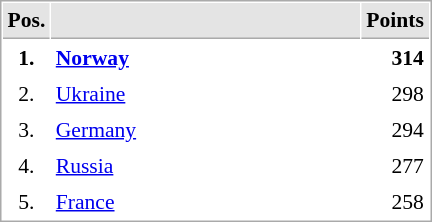<table cellspacing="1" cellpadding="3" style="border:1px solid #AAAAAA;font-size:90%">
<tr bgcolor="#E4E4E4">
<th style="border-bottom:1px solid #AAAAAA" width=10>Pos.</th>
<th style="border-bottom:1px solid #AAAAAA" width=200></th>
<th style="border-bottom:1px solid #AAAAAA" width=20>Points</th>
</tr>
<tr>
<td align="center"><strong>1.</strong></td>
<td> <strong><a href='#'>Norway</a></strong></td>
<td align="right"><strong>314</strong></td>
</tr>
<tr>
<td align="center">2.</td>
<td> <a href='#'>Ukraine</a></td>
<td align="right">298</td>
</tr>
<tr>
<td align="center">3.</td>
<td> <a href='#'>Germany</a></td>
<td align="right">294</td>
</tr>
<tr>
<td align="center">4.</td>
<td> <a href='#'>Russia</a></td>
<td align="right">277</td>
</tr>
<tr>
<td align="center">5.</td>
<td> <a href='#'>France</a></td>
<td align="right">258</td>
</tr>
</table>
